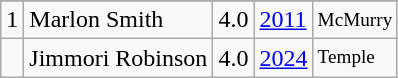<table class="wikitable">
<tr>
</tr>
<tr>
<td>1</td>
<td>Marlon Smith</td>
<td>4.0</td>
<td><a href='#'>2011</a></td>
<td style="font-size:80%;">McMurry</td>
</tr>
<tr>
<td></td>
<td>Jimmori Robinson</td>
<td>4.0</td>
<td><a href='#'>2024</a></td>
<td style="font-size:80%;">Temple</td>
</tr>
</table>
